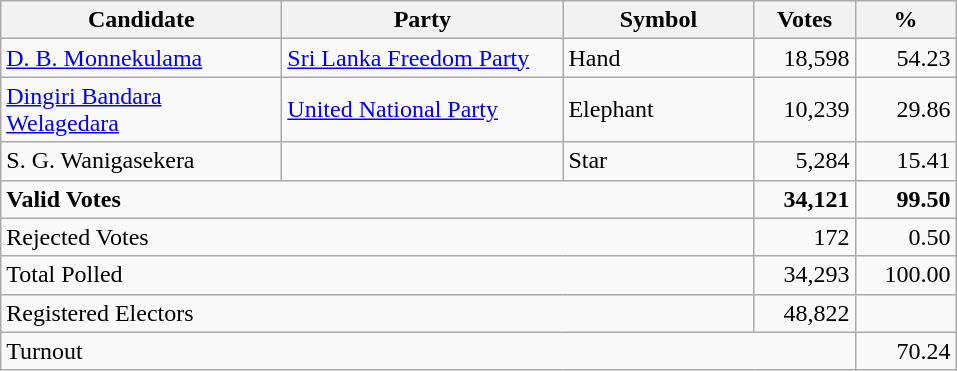<table class="wikitable" border="1" style="text-align:right;">
<tr>
<th align=left width="180">Candidate</th>
<th align=left width="180">Party</th>
<th align=left width="120">Symbol</th>
<th align=left width="60">Votes</th>
<th align=left width="60">%</th>
</tr>
<tr>
<td align=left><a href='#'>D. B. Monnekulama</a></td>
<td align=left><a href='#'>Sri Lanka Freedom Party</a></td>
<td align=left>Hand</td>
<td>18,598</td>
<td>54.23</td>
</tr>
<tr>
<td align=left><a href='#'>Dingiri Bandara Welagedara</a></td>
<td align=left><a href='#'>United National Party</a></td>
<td align=left>Elephant</td>
<td>10,239</td>
<td>29.86</td>
</tr>
<tr>
<td align=left>S. G. Wanigasekera</td>
<td align=left></td>
<td align=left>Star</td>
<td>5,284</td>
<td>15.41</td>
</tr>
<tr>
<td align=left colspan=3><strong>Valid Votes</strong></td>
<td><strong>34,121</strong></td>
<td><strong>99.50</strong></td>
</tr>
<tr>
<td align=left colspan=3>Rejected Votes</td>
<td>172</td>
<td>0.50</td>
</tr>
<tr>
<td align=left colspan=3>Total Polled</td>
<td>34,293</td>
<td>100.00</td>
</tr>
<tr>
<td align=left colspan=3>Registered Electors</td>
<td>48,822</td>
<td></td>
</tr>
<tr>
<td align=left colspan=4>Turnout</td>
<td>70.24</td>
</tr>
</table>
